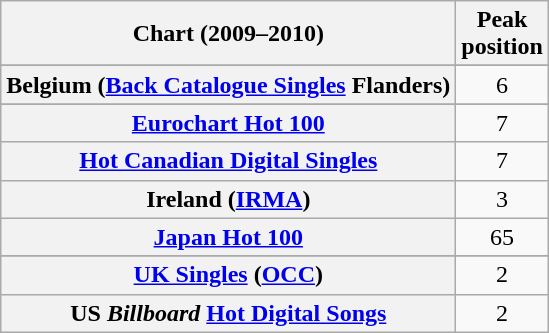<table class="wikitable sortable plainrowheaders" style="text-align:center">
<tr>
<th scope="col">Chart (2009–2010)</th>
<th scope="col">Peak<br>position</th>
</tr>
<tr>
</tr>
<tr>
</tr>
<tr>
<th scope="row">Belgium (<a href='#'>Back Catalogue Singles</a> Flanders)</th>
<td>6</td>
</tr>
<tr>
</tr>
<tr>
<th scope="row"><a href='#'>Eurochart Hot 100</a></th>
<td>7</td>
</tr>
<tr>
<th scope="row"><a href='#'>Hot Canadian Digital Singles</a></th>
<td>7</td>
</tr>
<tr>
<th scope="row">Ireland (<a href='#'>IRMA</a>)</th>
<td>3</td>
</tr>
<tr>
<th scope="row"><a href='#'>Japan Hot 100</a></th>
<td>65</td>
</tr>
<tr>
</tr>
<tr>
</tr>
<tr>
</tr>
<tr>
</tr>
<tr>
</tr>
<tr>
</tr>
<tr>
<th scope="row"><a href='#'>UK Singles</a> (<a href='#'>OCC</a>)</th>
<td>2</td>
</tr>
<tr>
<th scope="row">US <em>Billboard</em> <a href='#'>Hot Digital Songs</a></th>
<td>2</td>
</tr>
</table>
